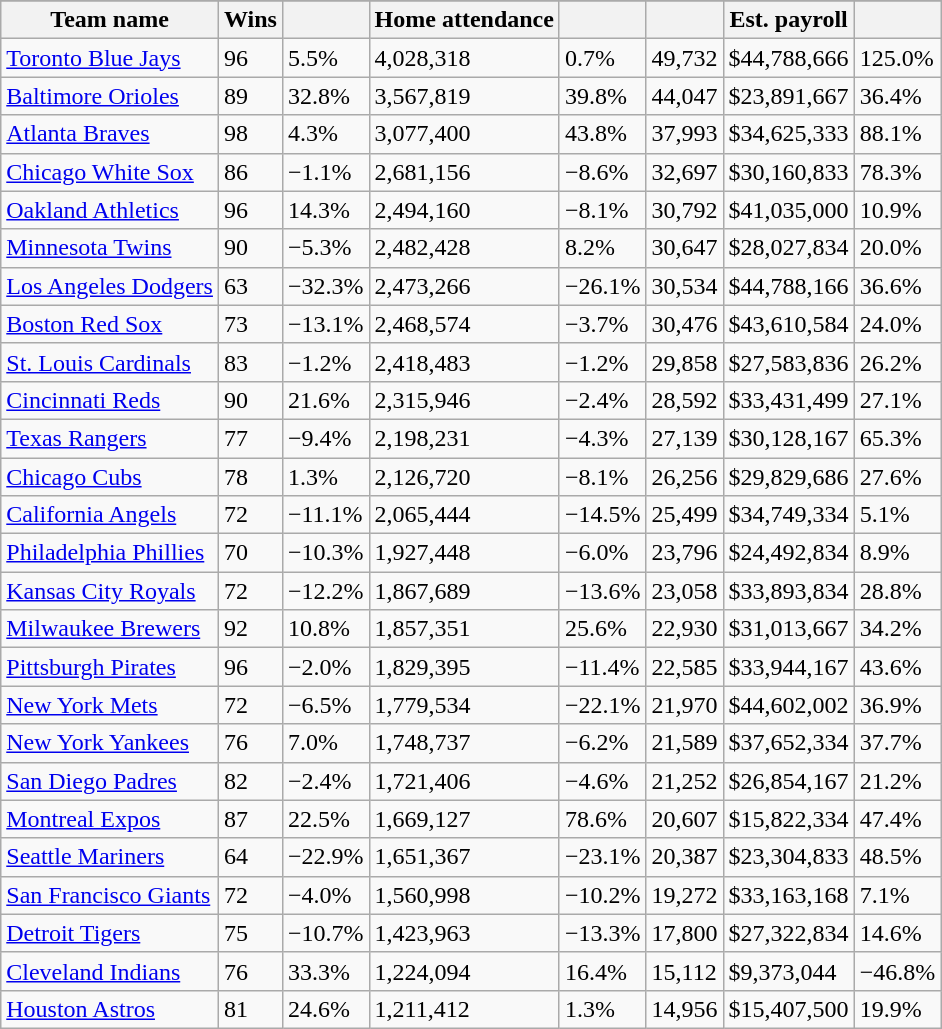<table class="wikitable sortable">
<tr style="text-align:center; font-size:larger;">
</tr>
<tr>
<th>Team name</th>
<th>Wins</th>
<th></th>
<th>Home attendance</th>
<th></th>
<th></th>
<th>Est. payroll</th>
<th></th>
</tr>
<tr>
<td><a href='#'>Toronto Blue Jays</a></td>
<td>96</td>
<td>5.5%</td>
<td>4,028,318</td>
<td>0.7%</td>
<td>49,732</td>
<td>$44,788,666</td>
<td>125.0%</td>
</tr>
<tr>
<td><a href='#'>Baltimore Orioles</a></td>
<td>89</td>
<td>32.8%</td>
<td>3,567,819</td>
<td>39.8%</td>
<td>44,047</td>
<td>$23,891,667</td>
<td>36.4%</td>
</tr>
<tr>
<td><a href='#'>Atlanta Braves</a></td>
<td>98</td>
<td>4.3%</td>
<td>3,077,400</td>
<td>43.8%</td>
<td>37,993</td>
<td>$34,625,333</td>
<td>88.1%</td>
</tr>
<tr>
<td><a href='#'>Chicago White Sox</a></td>
<td>86</td>
<td>−1.1%</td>
<td>2,681,156</td>
<td>−8.6%</td>
<td>32,697</td>
<td>$30,160,833</td>
<td>78.3%</td>
</tr>
<tr>
<td><a href='#'>Oakland Athletics</a></td>
<td>96</td>
<td>14.3%</td>
<td>2,494,160</td>
<td>−8.1%</td>
<td>30,792</td>
<td>$41,035,000</td>
<td>10.9%</td>
</tr>
<tr>
<td><a href='#'>Minnesota Twins</a></td>
<td>90</td>
<td>−5.3%</td>
<td>2,482,428</td>
<td>8.2%</td>
<td>30,647</td>
<td>$28,027,834</td>
<td>20.0%</td>
</tr>
<tr>
<td><a href='#'>Los Angeles Dodgers</a></td>
<td>63</td>
<td>−32.3%</td>
<td>2,473,266</td>
<td>−26.1%</td>
<td>30,534</td>
<td>$44,788,166</td>
<td>36.6%</td>
</tr>
<tr>
<td><a href='#'>Boston Red Sox</a></td>
<td>73</td>
<td>−13.1%</td>
<td>2,468,574</td>
<td>−3.7%</td>
<td>30,476</td>
<td>$43,610,584</td>
<td>24.0%</td>
</tr>
<tr>
<td><a href='#'>St. Louis Cardinals</a></td>
<td>83</td>
<td>−1.2%</td>
<td>2,418,483</td>
<td>−1.2%</td>
<td>29,858</td>
<td>$27,583,836</td>
<td>26.2%</td>
</tr>
<tr>
<td><a href='#'>Cincinnati Reds</a></td>
<td>90</td>
<td>21.6%</td>
<td>2,315,946</td>
<td>−2.4%</td>
<td>28,592</td>
<td>$33,431,499</td>
<td>27.1%</td>
</tr>
<tr>
<td><a href='#'>Texas Rangers</a></td>
<td>77</td>
<td>−9.4%</td>
<td>2,198,231</td>
<td>−4.3%</td>
<td>27,139</td>
<td>$30,128,167</td>
<td>65.3%</td>
</tr>
<tr>
<td><a href='#'>Chicago Cubs</a></td>
<td>78</td>
<td>1.3%</td>
<td>2,126,720</td>
<td>−8.1%</td>
<td>26,256</td>
<td>$29,829,686</td>
<td>27.6%</td>
</tr>
<tr>
<td><a href='#'>California Angels</a></td>
<td>72</td>
<td>−11.1%</td>
<td>2,065,444</td>
<td>−14.5%</td>
<td>25,499</td>
<td>$34,749,334</td>
<td>5.1%</td>
</tr>
<tr>
<td><a href='#'>Philadelphia Phillies</a></td>
<td>70</td>
<td>−10.3%</td>
<td>1,927,448</td>
<td>−6.0%</td>
<td>23,796</td>
<td>$24,492,834</td>
<td>8.9%</td>
</tr>
<tr>
<td><a href='#'>Kansas City Royals</a></td>
<td>72</td>
<td>−12.2%</td>
<td>1,867,689</td>
<td>−13.6%</td>
<td>23,058</td>
<td>$33,893,834</td>
<td>28.8%</td>
</tr>
<tr>
<td><a href='#'>Milwaukee Brewers</a></td>
<td>92</td>
<td>10.8%</td>
<td>1,857,351</td>
<td>25.6%</td>
<td>22,930</td>
<td>$31,013,667</td>
<td>34.2%</td>
</tr>
<tr>
<td><a href='#'>Pittsburgh Pirates</a></td>
<td>96</td>
<td>−2.0%</td>
<td>1,829,395</td>
<td>−11.4%</td>
<td>22,585</td>
<td>$33,944,167</td>
<td>43.6%</td>
</tr>
<tr>
<td><a href='#'>New York Mets</a></td>
<td>72</td>
<td>−6.5%</td>
<td>1,779,534</td>
<td>−22.1%</td>
<td>21,970</td>
<td>$44,602,002</td>
<td>36.9%</td>
</tr>
<tr>
<td><a href='#'>New York Yankees</a></td>
<td>76</td>
<td>7.0%</td>
<td>1,748,737</td>
<td>−6.2%</td>
<td>21,589</td>
<td>$37,652,334</td>
<td>37.7%</td>
</tr>
<tr>
<td><a href='#'>San Diego Padres</a></td>
<td>82</td>
<td>−2.4%</td>
<td>1,721,406</td>
<td>−4.6%</td>
<td>21,252</td>
<td>$26,854,167</td>
<td>21.2%</td>
</tr>
<tr>
<td><a href='#'>Montreal Expos</a></td>
<td>87</td>
<td>22.5%</td>
<td>1,669,127</td>
<td>78.6%</td>
<td>20,607</td>
<td>$15,822,334</td>
<td>47.4%</td>
</tr>
<tr>
<td><a href='#'>Seattle Mariners</a></td>
<td>64</td>
<td>−22.9%</td>
<td>1,651,367</td>
<td>−23.1%</td>
<td>20,387</td>
<td>$23,304,833</td>
<td>48.5%</td>
</tr>
<tr>
<td><a href='#'>San Francisco Giants</a></td>
<td>72</td>
<td>−4.0%</td>
<td>1,560,998</td>
<td>−10.2%</td>
<td>19,272</td>
<td>$33,163,168</td>
<td>7.1%</td>
</tr>
<tr>
<td><a href='#'>Detroit Tigers</a></td>
<td>75</td>
<td>−10.7%</td>
<td>1,423,963</td>
<td>−13.3%</td>
<td>17,800</td>
<td>$27,322,834</td>
<td>14.6%</td>
</tr>
<tr>
<td><a href='#'>Cleveland Indians</a></td>
<td>76</td>
<td>33.3%</td>
<td>1,224,094</td>
<td>16.4%</td>
<td>15,112</td>
<td>$9,373,044</td>
<td>−46.8%</td>
</tr>
<tr>
<td><a href='#'>Houston Astros</a></td>
<td>81</td>
<td>24.6%</td>
<td>1,211,412</td>
<td>1.3%</td>
<td>14,956</td>
<td>$15,407,500</td>
<td>19.9%</td>
</tr>
</table>
